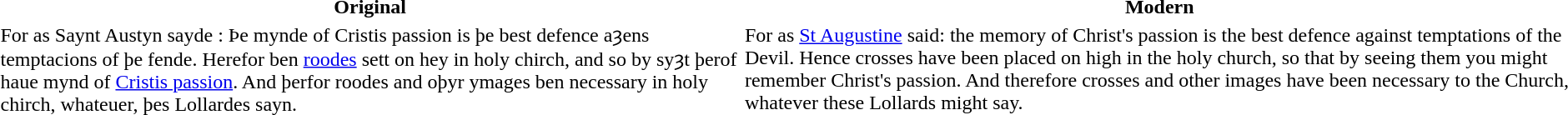<table>
<tr>
<th>Original</th>
<th>Modern</th>
</tr>
<tr>
<td>For as Saynt Austyn sayde : Þe mynde of Cristis passion is þe best defence aȝens temptacions of þe fende. Herefor ben <a href='#'>roodes</a> sett on hey in holy chirch, and so by syȝt þerof haue mynd of <a href='#'>Cristis passion</a>. And þerfor roodes and oþyr ymages ben necessary in holy chirch, whateuer, þes Lollardes sayn.</td>
<td>For as <a href='#'>St Augustine</a> said: the memory of Christ's passion is the best defence against temptations of the Devil. Hence crosses have been placed on high in the holy church, so that by seeing them you might remember Christ's passion. And therefore crosses and other images have been necessary to the Church, whatever these Lollards might say.</td>
</tr>
</table>
